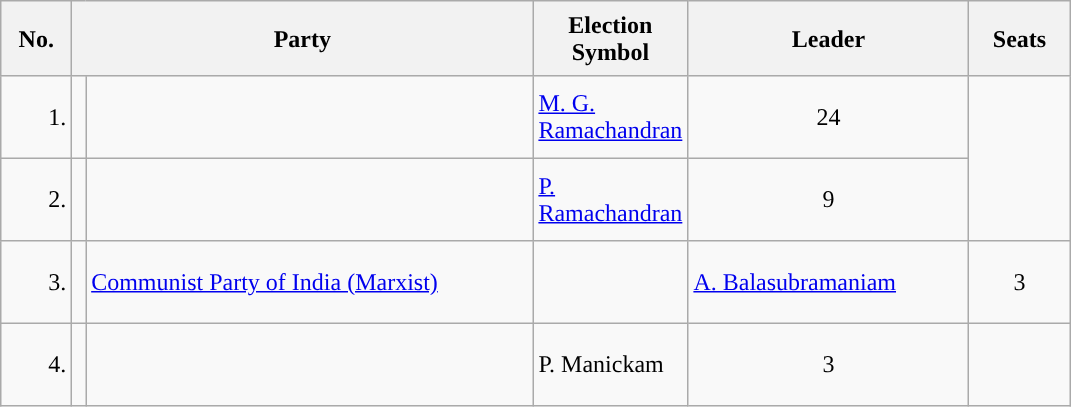<table class="wikitable">
<tr style="height: 50px;">
<th scope="col" style="width:40px;">No.<br></th>
<th scope="col" style="width:300px;"colspan="2">Party</th>
<th scope="col" style="width:80px;">Election Symbol</th>
<th scope="col" style="width:180px;">Leader</th>
<th scope="col" style="width:60px;">Seats</th>
</tr>
<tr style="height: 55px;">
<td style="text-align:right;">1.</td>
<td></td>
<td style="text-align:center;"></td>
<td><a href='#'>M. G. Ramachandran</a></td>
<td style="text-align:center;">24</td>
</tr>
<tr style="height: 55px;">
<td style="text-align:right;">2.</td>
<td></td>
<td></td>
<td><a href='#'>P. Ramachandran</a></td>
<td style="text-align:center;">9</td>
</tr>
<tr style="height: 55px;">
<td style="text-align:right;">3.</td>
<td></td>
<td><a href='#'>Communist Party of India  (Marxist)</a></td>
<td style="text-align:center;"></td>
<td><a href='#'>A. Balasubramaniam</a></td>
<td style="text-align:center;">3</td>
</tr>
<tr style="height: 55px;">
<td style="text-align:right;">4.</td>
<td></td>
<td style="text-align:center;"></td>
<td>P. Manickam</td>
<td style="text-align:center;">3</td>
</tr>
</table>
